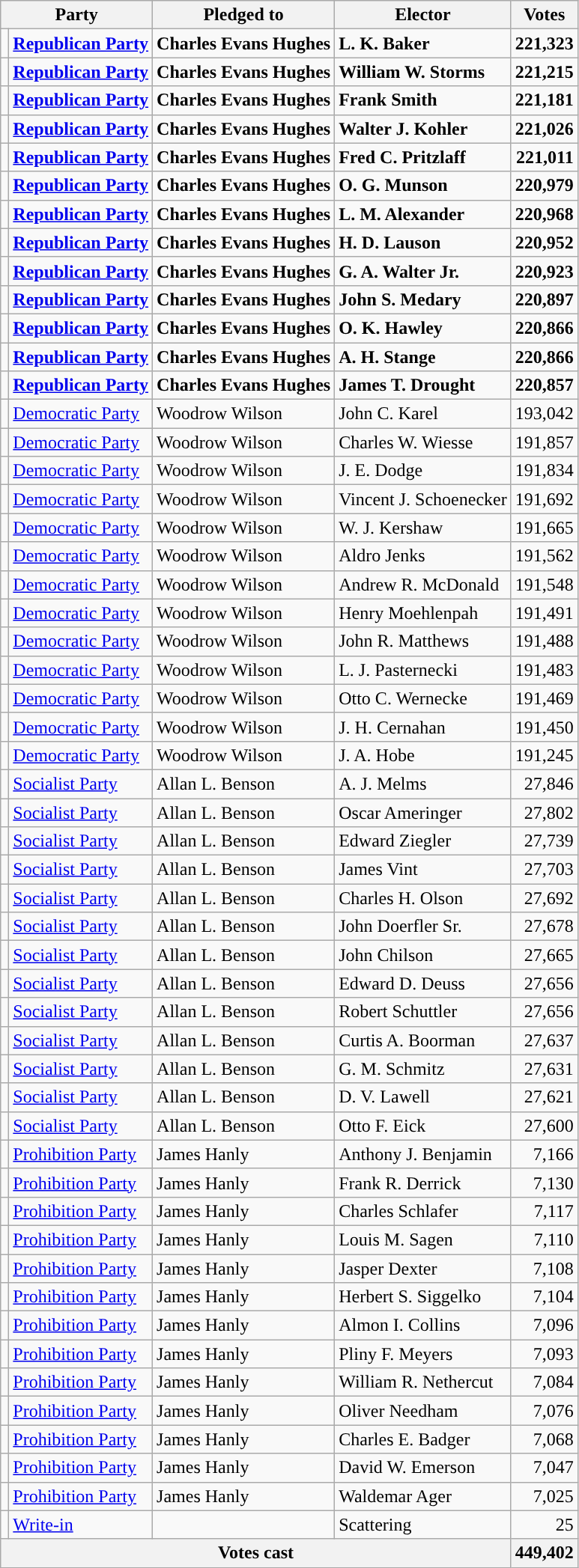<table class="wikitable">
<tr>
<th colspan=2>Party</th>
<th>Pledged to</th>
<th>Elector</th>
<th>Votes</th>
</tr>
<tr style="font-weight:bold">
<td></td>
<td><a href='#'>Republican Party</a></td>
<td>Charles Evans Hughes</td>
<td>L. K. Baker</td>
<td align="right">221,323</td>
</tr>
<tr style="font-weight:bold">
<td></td>
<td><a href='#'>Republican Party</a></td>
<td>Charles Evans Hughes</td>
<td>William W. Storms</td>
<td align="right">221,215</td>
</tr>
<tr style="font-weight:bold">
<td></td>
<td><a href='#'>Republican Party</a></td>
<td>Charles Evans Hughes</td>
<td>Frank Smith</td>
<td align="right">221,181</td>
</tr>
<tr style="font-weight:bold">
<td></td>
<td><a href='#'>Republican Party</a></td>
<td>Charles Evans Hughes</td>
<td>Walter J. Kohler</td>
<td align="right">221,026</td>
</tr>
<tr style="font-weight:bold">
<td></td>
<td><a href='#'>Republican Party</a></td>
<td>Charles Evans Hughes</td>
<td>Fred C. Pritzlaff</td>
<td align="right">221,011</td>
</tr>
<tr style="font-weight:bold">
<td></td>
<td><a href='#'>Republican Party</a></td>
<td>Charles Evans Hughes</td>
<td>O. G. Munson</td>
<td align="right">220,979</td>
</tr>
<tr style="font-weight:bold">
<td></td>
<td><a href='#'>Republican Party</a></td>
<td>Charles Evans Hughes</td>
<td>L. M. Alexander</td>
<td align="right">220,968</td>
</tr>
<tr style="font-weight:bold">
<td></td>
<td><a href='#'>Republican Party</a></td>
<td>Charles Evans Hughes</td>
<td>H. D. Lauson</td>
<td align="right">220,952</td>
</tr>
<tr style="font-weight:bold">
<td></td>
<td><a href='#'>Republican Party</a></td>
<td>Charles Evans Hughes</td>
<td>G. A. Walter Jr.</td>
<td align="right">220,923</td>
</tr>
<tr style="font-weight:bold">
<td></td>
<td><a href='#'>Republican Party</a></td>
<td>Charles Evans Hughes</td>
<td>John S. Medary</td>
<td align="right">220,897</td>
</tr>
<tr style="font-weight:bold">
<td></td>
<td><a href='#'>Republican Party</a></td>
<td>Charles Evans Hughes</td>
<td>O. K. Hawley</td>
<td align="right">220,866</td>
</tr>
<tr style="font-weight:bold">
<td></td>
<td><a href='#'>Republican Party</a></td>
<td>Charles Evans Hughes</td>
<td>A. H. Stange</td>
<td align="right">220,866</td>
</tr>
<tr style="font-weight:bold">
<td></td>
<td><a href='#'>Republican Party</a></td>
<td>Charles Evans Hughes</td>
<td>James T. Drought</td>
<td align="right">220,857</td>
</tr>
<tr>
<td></td>
<td><a href='#'>Democratic Party</a></td>
<td>Woodrow Wilson</td>
<td>John C. Karel</td>
<td align="right">193,042</td>
</tr>
<tr>
<td></td>
<td><a href='#'>Democratic Party</a></td>
<td>Woodrow Wilson</td>
<td>Charles W. Wiesse</td>
<td align="right">191,857</td>
</tr>
<tr>
<td></td>
<td><a href='#'>Democratic Party</a></td>
<td>Woodrow Wilson</td>
<td>J. E. Dodge</td>
<td align="right">191,834</td>
</tr>
<tr>
<td></td>
<td><a href='#'>Democratic Party</a></td>
<td>Woodrow Wilson</td>
<td>Vincent J. Schoenecker</td>
<td align="right">191,692</td>
</tr>
<tr>
<td></td>
<td><a href='#'>Democratic Party</a></td>
<td>Woodrow Wilson</td>
<td>W. J. Kershaw</td>
<td align="right">191,665</td>
</tr>
<tr>
<td></td>
<td><a href='#'>Democratic Party</a></td>
<td>Woodrow Wilson</td>
<td>Aldro Jenks</td>
<td align="right">191,562</td>
</tr>
<tr>
<td></td>
<td><a href='#'>Democratic Party</a></td>
<td>Woodrow Wilson</td>
<td>Andrew R. McDonald</td>
<td align="right">191,548</td>
</tr>
<tr>
<td></td>
<td><a href='#'>Democratic Party</a></td>
<td>Woodrow Wilson</td>
<td>Henry Moehlenpah</td>
<td align="right">191,491</td>
</tr>
<tr>
<td></td>
<td><a href='#'>Democratic Party</a></td>
<td>Woodrow Wilson</td>
<td>John R. Matthews</td>
<td align="right">191,488</td>
</tr>
<tr>
<td></td>
<td><a href='#'>Democratic Party</a></td>
<td>Woodrow Wilson</td>
<td>L. J. Pasternecki</td>
<td align="right">191,483</td>
</tr>
<tr>
<td></td>
<td><a href='#'>Democratic Party</a></td>
<td>Woodrow Wilson</td>
<td>Otto C. Wernecke</td>
<td align="right">191,469</td>
</tr>
<tr>
<td></td>
<td><a href='#'>Democratic Party</a></td>
<td>Woodrow Wilson</td>
<td>J. H. Cernahan</td>
<td align="right">191,450</td>
</tr>
<tr>
<td></td>
<td><a href='#'>Democratic Party</a></td>
<td>Woodrow Wilson</td>
<td>J. A. Hobe</td>
<td align="right">191,245</td>
</tr>
<tr>
<td></td>
<td><a href='#'>Socialist Party</a></td>
<td>Allan L. Benson</td>
<td>A. J. Melms</td>
<td align="right">27,846</td>
</tr>
<tr>
<td></td>
<td><a href='#'>Socialist Party</a></td>
<td>Allan L. Benson</td>
<td>Oscar Ameringer</td>
<td align="right">27,802</td>
</tr>
<tr>
<td></td>
<td><a href='#'>Socialist Party</a></td>
<td>Allan L. Benson</td>
<td>Edward Ziegler</td>
<td align="right">27,739</td>
</tr>
<tr>
<td></td>
<td><a href='#'>Socialist Party</a></td>
<td>Allan L. Benson</td>
<td>James Vint</td>
<td align="right">27,703</td>
</tr>
<tr>
<td></td>
<td><a href='#'>Socialist Party</a></td>
<td>Allan L. Benson</td>
<td>Charles H. Olson</td>
<td align="right">27,692</td>
</tr>
<tr>
<td></td>
<td><a href='#'>Socialist Party</a></td>
<td>Allan L. Benson</td>
<td>John Doerfler Sr.</td>
<td align="right">27,678</td>
</tr>
<tr>
<td></td>
<td><a href='#'>Socialist Party</a></td>
<td>Allan L. Benson</td>
<td>John Chilson</td>
<td align="right">27,665</td>
</tr>
<tr>
<td></td>
<td><a href='#'>Socialist Party</a></td>
<td>Allan L. Benson</td>
<td>Edward D. Deuss</td>
<td align="right">27,656</td>
</tr>
<tr>
<td></td>
<td><a href='#'>Socialist Party</a></td>
<td>Allan L. Benson</td>
<td>Robert Schuttler</td>
<td align="right">27,656</td>
</tr>
<tr>
<td></td>
<td><a href='#'>Socialist Party</a></td>
<td>Allan L. Benson</td>
<td>Curtis A. Boorman</td>
<td align="right">27,637</td>
</tr>
<tr>
<td></td>
<td><a href='#'>Socialist Party</a></td>
<td>Allan L. Benson</td>
<td>G. M. Schmitz</td>
<td align="right">27,631</td>
</tr>
<tr>
<td></td>
<td><a href='#'>Socialist Party</a></td>
<td>Allan L. Benson</td>
<td>D. V. Lawell</td>
<td align="right">27,621</td>
</tr>
<tr>
<td></td>
<td><a href='#'>Socialist Party</a></td>
<td>Allan L. Benson</td>
<td>Otto F. Eick</td>
<td align="right">27,600</td>
</tr>
<tr>
<td></td>
<td><a href='#'>Prohibition Party</a></td>
<td>James Hanly</td>
<td>Anthony J. Benjamin</td>
<td align="right">7,166</td>
</tr>
<tr>
<td></td>
<td><a href='#'>Prohibition Party</a></td>
<td>James Hanly</td>
<td>Frank R. Derrick</td>
<td align="right">7,130</td>
</tr>
<tr>
<td></td>
<td><a href='#'>Prohibition Party</a></td>
<td>James Hanly</td>
<td>Charles Schlafer</td>
<td align="right">7,117</td>
</tr>
<tr>
<td></td>
<td><a href='#'>Prohibition Party</a></td>
<td>James Hanly</td>
<td>Louis M. Sagen</td>
<td align="right">7,110</td>
</tr>
<tr>
<td></td>
<td><a href='#'>Prohibition Party</a></td>
<td>James Hanly</td>
<td>Jasper Dexter</td>
<td align="right">7,108</td>
</tr>
<tr>
<td></td>
<td><a href='#'>Prohibition Party</a></td>
<td>James Hanly</td>
<td>Herbert S. Siggelko</td>
<td align="right">7,104</td>
</tr>
<tr>
<td></td>
<td><a href='#'>Prohibition Party</a></td>
<td>James Hanly</td>
<td>Almon I. Collins</td>
<td align="right">7,096</td>
</tr>
<tr>
<td></td>
<td><a href='#'>Prohibition Party</a></td>
<td>James Hanly</td>
<td>Pliny F. Meyers</td>
<td align="right">7,093</td>
</tr>
<tr>
<td></td>
<td><a href='#'>Prohibition Party</a></td>
<td>James Hanly</td>
<td>William R. Nethercut</td>
<td align="right">7,084</td>
</tr>
<tr>
<td></td>
<td><a href='#'>Prohibition Party</a></td>
<td>James Hanly</td>
<td>Oliver Needham</td>
<td align="right">7,076</td>
</tr>
<tr>
<td></td>
<td><a href='#'>Prohibition Party</a></td>
<td>James Hanly</td>
<td>Charles E. Badger</td>
<td align="right">7,068</td>
</tr>
<tr>
<td></td>
<td><a href='#'>Prohibition Party</a></td>
<td>James Hanly</td>
<td>David W. Emerson</td>
<td align="right">7,047</td>
</tr>
<tr>
<td></td>
<td><a href='#'>Prohibition Party</a></td>
<td>James Hanly</td>
<td>Waldemar Ager</td>
<td align="right">7,025</td>
</tr>
<tr>
<td></td>
<td><a href='#'>Write-in</a></td>
<td></td>
<td>Scattering</td>
<td align="right">25</td>
</tr>
<tr>
<th colspan="4">Votes cast</th>
<th>449,402</th>
</tr>
</table>
